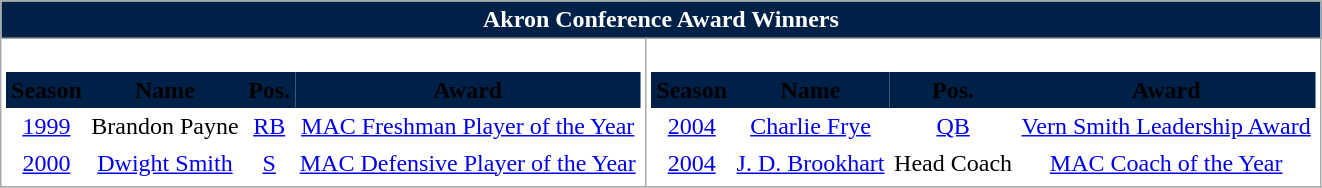<table class="wikitable collapsible" cellpadding="0" border="0" cellspacing="0">
<tr>
<th colspan="6" style="background:#002147; color:white">Akron Conference Award Winners</th>
</tr>
<tr valign="top" style="background: white">
<td><br><table cellpadding="4" border="0" cellspacing="0">
<tr>
<th style ="background: #002147; border: 0px; text-align:center"><span>Season</span></th>
<th style ="background: #002147; border: 0px; text-align:center"><span>Name</span></th>
<th style ="background: #002147; border: 0px; text-align:center"><span>Pos.</span></th>
<th style ="background: #002147; border: 0px; text-align:center"><span>Award</span></th>
</tr>
<tr align="center">
<td style="border:0;"><a href='#'>1999</a></td>
<td style="border:0;">Brandon Payne</td>
<td style="border:0;"><a href='#'>RB</a></td>
<td style="border:0;"><a href='#'>MAC Freshman Player of the Year</a></td>
</tr>
<tr align="center">
<td style="border:0;"><a href='#'>2000</a></td>
<td style="border:0;"><a href='#'>Dwight Smith</a></td>
<td style="border:0;"><a href='#'>S</a></td>
<td style="border:0;"><a href='#'>MAC Defensive Player of the Year</a></td>
</tr>
</table>
</td>
<td align="center" valign="top"><br><table cellpadding="4" border="0" cellspacing="0">
<tr>
<th style ="background: #002147; border: 0px; text-align:center"><span>Season</span></th>
<th style ="background: #002147; border: 0px; text-align:center"><span>Name</span></th>
<th style ="background: #002147; border: 0px; text-align:center"><span>Pos.</span></th>
<th style ="background: #002147; border: 0px; text-align:center"><span>Award</span></th>
</tr>
<tr align="center">
<td style="border:0;"><a href='#'>2004</a></td>
<td style="border:0;"><a href='#'>Charlie Frye</a></td>
<td style="border:0;"><a href='#'>QB</a></td>
<td style="border:0;"><a href='#'>Vern Smith Leadership Award</a></td>
</tr>
<tr align="center">
<td style="border:0;"><a href='#'>2004</a></td>
<td style="border:0;"><a href='#'>J. D. Brookhart</a></td>
<td style="border:0;">Head Coach</td>
<td style="border:0;"><a href='#'>MAC Coach of the Year</a></td>
</tr>
</table>
</td>
</tr>
<tr>
</tr>
</table>
